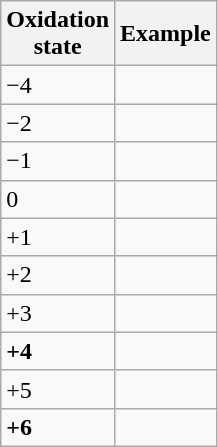<table class="wikitable" style="float:left; margin-right: 1em;">
<tr>
<th>Oxidation <br>state</th>
<th>Example</th>
</tr>
<tr>
<td>−4</td>
<td></td>
</tr>
<tr>
<td>−2</td>
<td></td>
</tr>
<tr>
<td>−1</td>
<td></td>
</tr>
<tr>
<td>0</td>
<td><a href='#'></a></td>
</tr>
<tr>
<td>+1</td>
<td><a href='#'></a></td>
</tr>
<tr>
<td>+2</td>
<td><a href='#'></a></td>
</tr>
<tr>
<td>+3</td>
<td><a href='#'></a></td>
</tr>
<tr>
<td><strong>+4</strong></td>
<td><a href='#'></a></td>
</tr>
<tr>
<td>+5</td>
<td><a href='#'></a></td>
</tr>
<tr>
<td><strong>+6</strong></td>
<td><a href='#'></a></td>
</tr>
</table>
